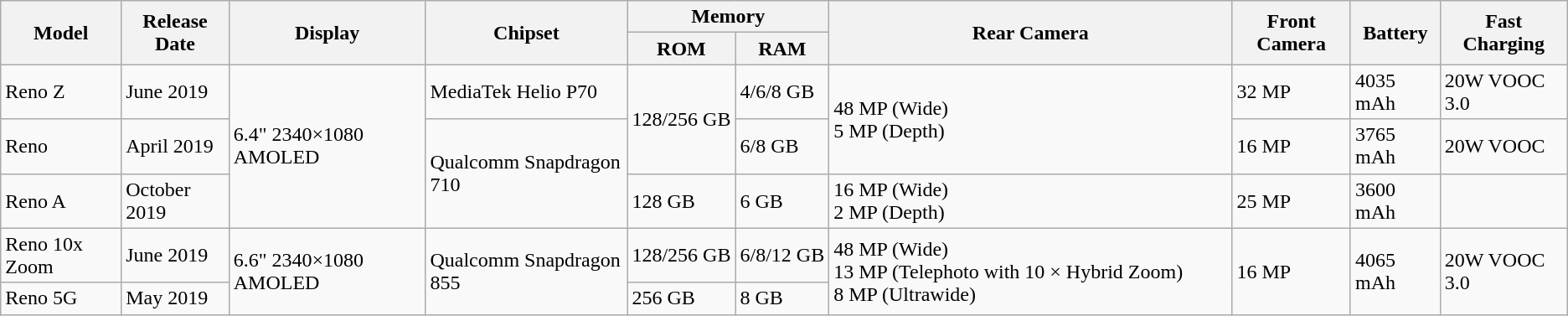<table class="wikitable sortable">
<tr>
<th rowspan="2">Model</th>
<th rowspan="2">Release Date</th>
<th rowspan="2">Display</th>
<th rowspan="2">Chipset</th>
<th colspan="2">Memory</th>
<th rowspan="2">Rear Camera</th>
<th rowspan="2">Front Camera</th>
<th rowspan="2">Battery</th>
<th rowspan="2">Fast Charging</th>
</tr>
<tr>
<th>ROM</th>
<th>RAM</th>
</tr>
<tr>
<td>Reno Z</td>
<td>June 2019</td>
<td rowspan="3">6.4" 2340×1080 AMOLED</td>
<td>MediaTek Helio P70</td>
<td rowspan="2">128/256 GB</td>
<td>4/6/8 GB</td>
<td rowspan="2">48 MP (Wide)<br>5 MP (Depth)</td>
<td>32 MP</td>
<td>4035 mAh</td>
<td>20W VOOC 3.0</td>
</tr>
<tr>
<td>Reno</td>
<td>April 2019</td>
<td rowspan="2">Qualcomm Snapdragon 710</td>
<td>6/8 GB</td>
<td>16 MP</td>
<td>3765 mAh</td>
<td>20W VOOC</td>
</tr>
<tr>
<td>Reno A</td>
<td>October 2019</td>
<td>128 GB</td>
<td>6 GB</td>
<td>16 MP (Wide)<br>2 MP (Depth)</td>
<td>25 MP</td>
<td>3600 mAh</td>
<td></td>
</tr>
<tr>
<td>Reno 10x Zoom</td>
<td>June 2019</td>
<td rowspan="2">6.6" 2340×1080 AMOLED</td>
<td rowspan="2">Qualcomm Snapdragon 855</td>
<td>128/256 GB</td>
<td>6/8/12 GB</td>
<td rowspan="2">48 MP (Wide)<br>13 MP (Telephoto with 10 × Hybrid Zoom)
8 MP (Ultrawide)</td>
<td rowspan="2">16 MP</td>
<td rowspan="2">4065 mAh</td>
<td rowspan="2">20W VOOC 3.0</td>
</tr>
<tr>
<td>Reno 5G</td>
<td>May 2019</td>
<td>256 GB</td>
<td>8 GB</td>
</tr>
</table>
